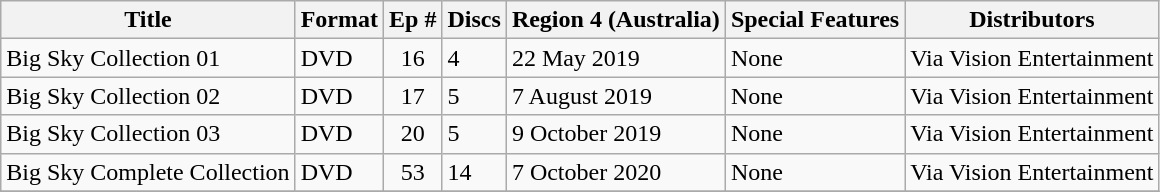<table class="wikitable">
<tr>
<th>Title</th>
<th>Format</th>
<th>Ep #</th>
<th>Discs</th>
<th>Region 4 (Australia)</th>
<th>Special Features</th>
<th>Distributors</th>
</tr>
<tr>
<td>Big Sky Collection 01</td>
<td>DVD</td>
<td style="text-align:center;">16</td>
<td>4</td>
<td>22 May 2019</td>
<td>None</td>
<td>Via Vision Entertainment</td>
</tr>
<tr>
<td>Big Sky Collection 02</td>
<td>DVD</td>
<td style="text-align:center;">17</td>
<td>5</td>
<td>7 August 2019</td>
<td>None</td>
<td>Via Vision Entertainment</td>
</tr>
<tr>
<td>Big Sky Collection 03</td>
<td>DVD</td>
<td style="text-align:center;">20</td>
<td>5</td>
<td>9 October 2019</td>
<td>None</td>
<td>Via Vision Entertainment</td>
</tr>
<tr>
<td>Big Sky Complete Collection</td>
<td>DVD</td>
<td style="text-align:center;">53</td>
<td>14</td>
<td>7 October 2020</td>
<td>None</td>
<td>Via Vision Entertainment</td>
</tr>
<tr>
</tr>
</table>
